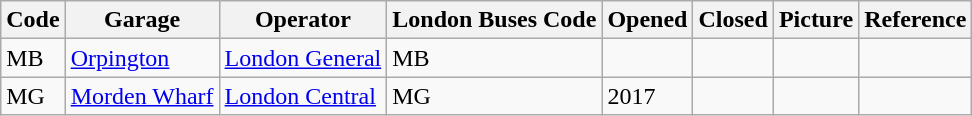<table class="wikitable">
<tr>
<th>Code</th>
<th>Garage</th>
<th>Operator</th>
<th>London Buses Code</th>
<th>Opened</th>
<th>Closed</th>
<th>Picture</th>
<th>Reference</th>
</tr>
<tr>
<td>MB</td>
<td><a href='#'>Orpington</a></td>
<td><a href='#'>London General</a></td>
<td>MB</td>
<td></td>
<td></td>
<td></td>
<td></td>
</tr>
<tr>
<td>MG</td>
<td><a href='#'>Morden Wharf</a></td>
<td><a href='#'>London Central</a></td>
<td>MG</td>
<td>2017</td>
<td></td>
<td></td>
<td></td>
</tr>
</table>
